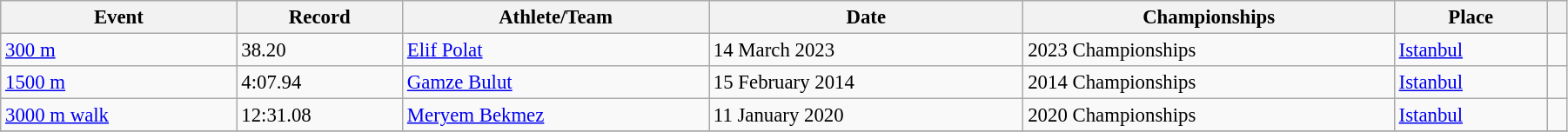<table class="wikitable" style="font-size:95%; width: 95%;">
<tr>
<th>Event</th>
<th>Record</th>
<th>Athlete/Team</th>
<th>Date</th>
<th>Championships</th>
<th>Place</th>
<th></th>
</tr>
<tr>
<td><a href='#'>300 m</a></td>
<td>38.20 </td>
<td><a href='#'>Elif Polat</a></td>
<td>14 March 2023</td>
<td>2023 Championships</td>
<td><a href='#'>Istanbul</a></td>
<td></td>
</tr>
<tr>
<td><a href='#'>1500 m</a></td>
<td>4:07.94</td>
<td><a href='#'>Gamze Bulut</a></td>
<td>15 February 2014</td>
<td>2014 Championships</td>
<td><a href='#'>Istanbul</a></td>
<td></td>
</tr>
<tr>
<td><a href='#'>3000 m walk</a></td>
<td>12:31.08 </td>
<td><a href='#'>Meryem Bekmez</a></td>
<td>11 January 2020</td>
<td>2020 Championships</td>
<td><a href='#'>Istanbul</a></td>
<td></td>
</tr>
<tr>
</tr>
</table>
